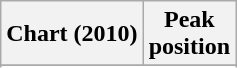<table class="wikitable sortable plainrowheaders" style="text-align:center">
<tr>
<th scope="col">Chart (2010)</th>
<th scope="col">Peak<br> position</th>
</tr>
<tr>
</tr>
<tr>
</tr>
</table>
